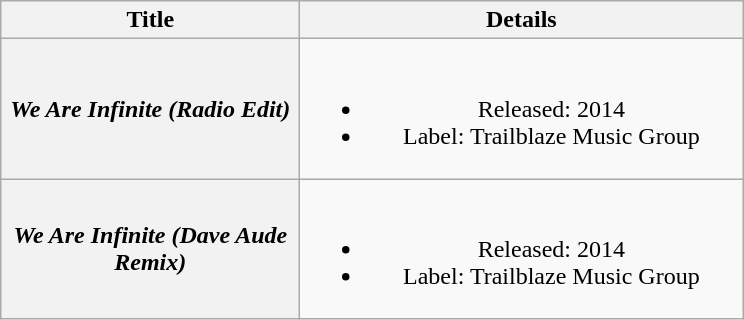<table class="wikitable plainrowheaders" style="text-align:center;">
<tr>
<th scope="col" style="width:12em;">Title</th>
<th scope="col" style="width:18em;">Details</th>
</tr>
<tr>
<th scope="row"><strong><em>We Are Infinite (Radio Edit)</em></strong></th>
<td><br><ul><li>Released: 2014</li><li>Label: Trailblaze Music Group</li></ul></td>
</tr>
<tr>
<th scope="row"><strong><em>We Are Infinite (Dave Aude Remix)</em></strong></th>
<td><br><ul><li>Released: 2014</li><li>Label: Trailblaze Music Group</li></ul></td>
</tr>
</table>
